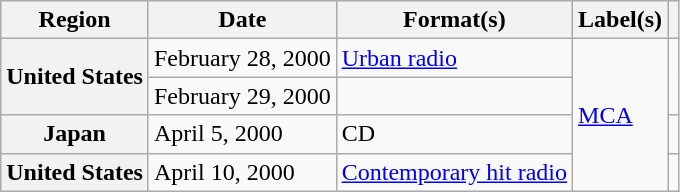<table class="wikitable plainrowheaders">
<tr>
<th scope="col">Region</th>
<th scope="col">Date</th>
<th scope="col">Format(s)</th>
<th scope="col">Label(s)</th>
<th scope="col"></th>
</tr>
<tr>
<th scope="row" rowspan="2">United States</th>
<td>February 28, 2000</td>
<td><a href='#'>Urban radio</a></td>
<td rowspan="4"><a href='#'>MCA</a></td>
<td rowspan="2"></td>
</tr>
<tr>
<td>February 29, 2000</td>
<td></td>
</tr>
<tr>
<th scope="row">Japan</th>
<td>April 5, 2000</td>
<td>CD</td>
<td></td>
</tr>
<tr>
<th scope="row">United States</th>
<td>April 10, 2000</td>
<td><a href='#'>Contemporary hit radio</a></td>
<td></td>
</tr>
</table>
